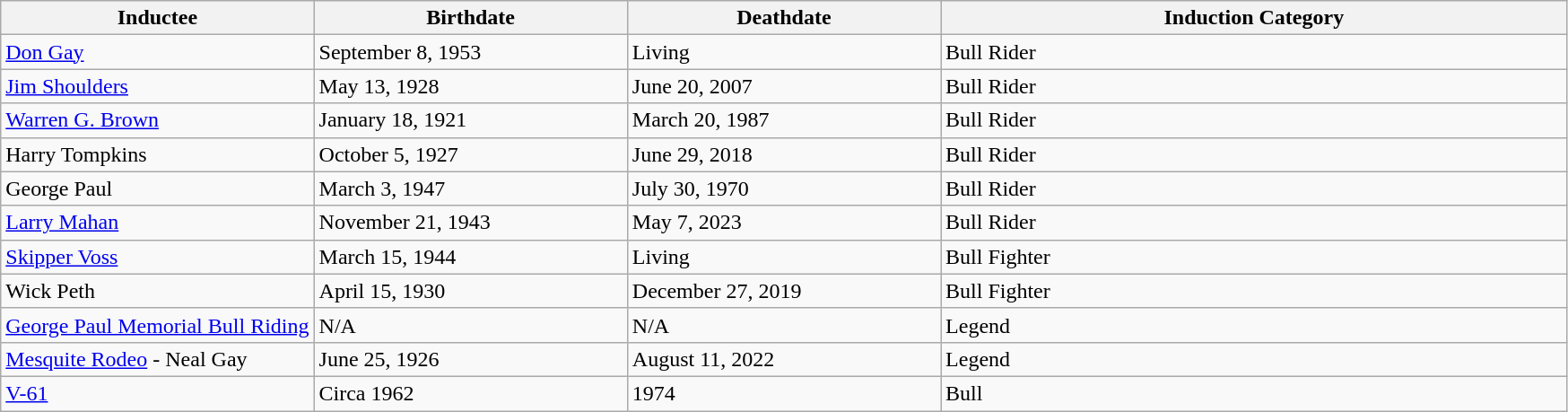<table class="wikitable sortable">
<tr>
<th scope="col" width="20%">Inductee</th>
<th scope="col" width="20%">Birthdate</th>
<th scope="col" width="20%">Deathdate</th>
<th scope="col" width="40%">Induction Category</th>
</tr>
<tr>
<td><a href='#'>Don Gay</a></td>
<td>September 8, 1953</td>
<td>Living</td>
<td>Bull Rider</td>
</tr>
<tr>
<td><a href='#'>Jim Shoulders</a></td>
<td>May 13, 1928</td>
<td>June 20, 2007</td>
<td>Bull Rider</td>
</tr>
<tr>
<td><a href='#'>Warren G. Brown</a></td>
<td>January 18, 1921</td>
<td>March 20, 1987</td>
<td>Bull Rider</td>
</tr>
<tr>
<td>Harry Tompkins</td>
<td>October 5, 1927</td>
<td>June 29, 2018</td>
<td>Bull Rider</td>
</tr>
<tr>
<td>George Paul</td>
<td>March 3, 1947</td>
<td>July 30, 1970</td>
<td>Bull Rider</td>
</tr>
<tr>
<td><a href='#'>Larry Mahan</a></td>
<td>November 21, 1943</td>
<td>May 7, 2023</td>
<td>Bull Rider</td>
</tr>
<tr>
<td><a href='#'>Skipper Voss</a></td>
<td>March 15, 1944</td>
<td>Living</td>
<td>Bull Fighter</td>
</tr>
<tr>
<td>Wick Peth</td>
<td>April 15, 1930</td>
<td>December 27, 2019</td>
<td>Bull Fighter</td>
</tr>
<tr>
<td><a href='#'>George Paul Memorial Bull Riding</a></td>
<td>N/A</td>
<td>N/A</td>
<td>Legend</td>
</tr>
<tr>
<td><a href='#'>Mesquite Rodeo</a> - Neal Gay</td>
<td>June 25, 1926</td>
<td>August 11, 2022</td>
<td>Legend</td>
</tr>
<tr>
<td><a href='#'>V-61</a></td>
<td>Circa 1962</td>
<td>1974</td>
<td>Bull</td>
</tr>
</table>
